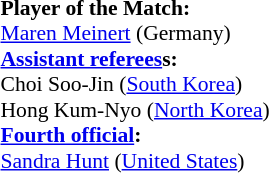<table style="width:100%; font-size:90%;">
<tr>
<td><br><strong>Player of the Match:</strong>
<br> <a href='#'>Maren Meinert</a> (Germany)<br><strong><a href='#'>Assistant referees</a>s:</strong>
<br> Choi Soo-Jin (<a href='#'>South Korea</a>)
<br> Hong Kum-Nyo (<a href='#'>North Korea</a>)
<br><strong><a href='#'>Fourth official</a>:</strong>
<br> <a href='#'>Sandra Hunt</a> (<a href='#'>United States</a>)</td>
</tr>
</table>
